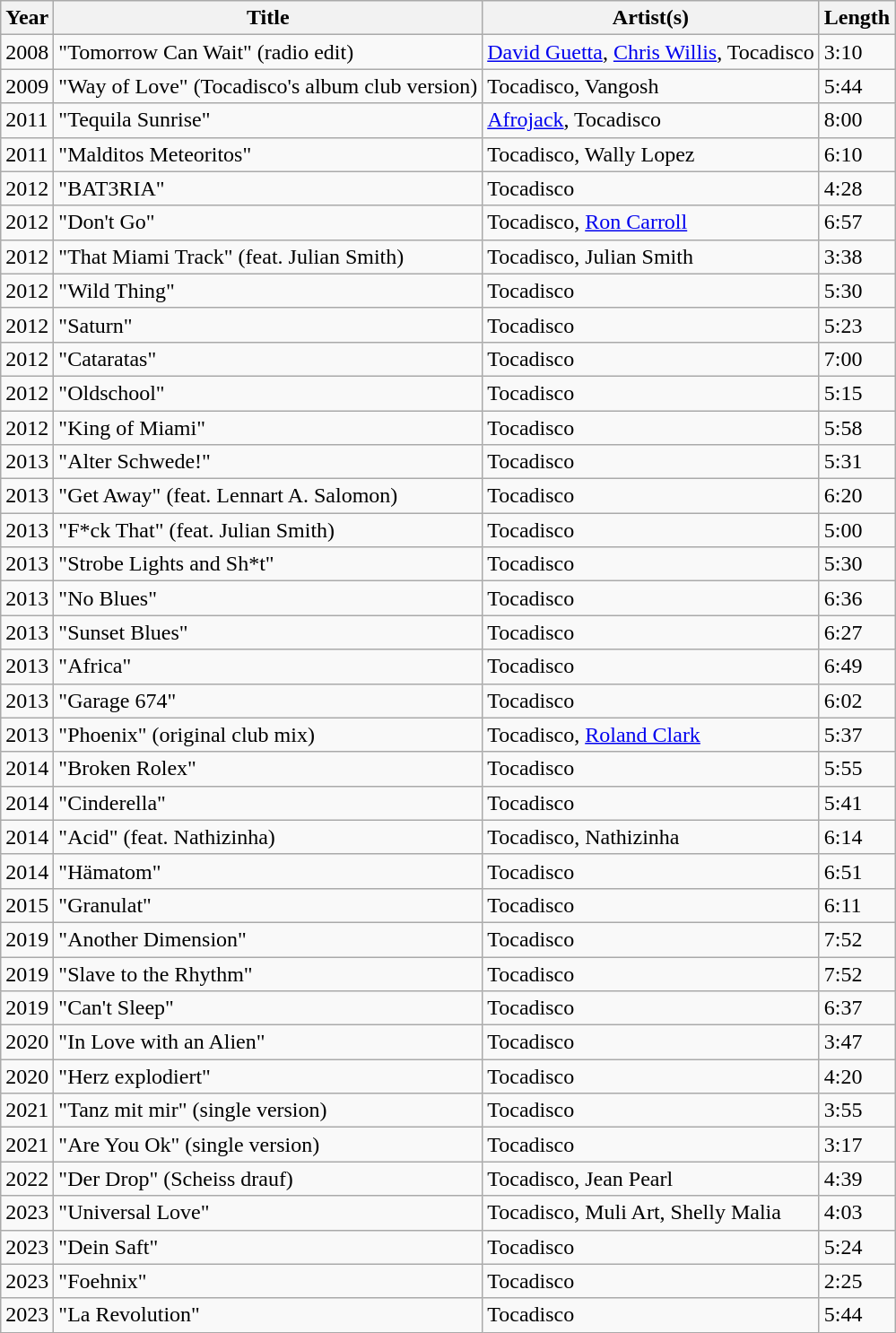<table class="wikitable sortable">
<tr>
<th>Year</th>
<th>Title</th>
<th>Artist(s)</th>
<th>Length</th>
</tr>
<tr>
<td>2008</td>
<td>"Tomorrow Can Wait" (radio edit)</td>
<td><a href='#'>David Guetta</a>, <a href='#'>Chris Willis</a>, Tocadisco</td>
<td>3:10</td>
</tr>
<tr>
<td>2009</td>
<td>"Way of Love" (Tocadisco's album club version)</td>
<td>Tocadisco, Vangosh</td>
<td>5:44</td>
</tr>
<tr>
<td>2011</td>
<td>"Tequila Sunrise"</td>
<td><a href='#'>Afrojack</a>, Tocadisco</td>
<td>8:00</td>
</tr>
<tr>
<td>2011</td>
<td>"Malditos Meteoritos"</td>
<td>Tocadisco, Wally Lopez</td>
<td>6:10</td>
</tr>
<tr>
<td>2012</td>
<td>"BAT3RIA"</td>
<td>Tocadisco</td>
<td>4:28</td>
</tr>
<tr>
<td>2012</td>
<td>"Don't Go"</td>
<td>Tocadisco, <a href='#'>Ron Carroll</a></td>
<td>6:57</td>
</tr>
<tr>
<td>2012</td>
<td>"That Miami Track" (feat. Julian Smith)</td>
<td>Tocadisco, Julian Smith</td>
<td>3:38</td>
</tr>
<tr>
<td>2012</td>
<td>"Wild Thing"</td>
<td>Tocadisco</td>
<td>5:30</td>
</tr>
<tr>
<td>2012</td>
<td>"Saturn"</td>
<td>Tocadisco</td>
<td>5:23</td>
</tr>
<tr>
<td>2012</td>
<td>"Cataratas"</td>
<td>Tocadisco</td>
<td>7:00</td>
</tr>
<tr>
<td>2012</td>
<td>"Oldschool"</td>
<td>Tocadisco</td>
<td>5:15</td>
</tr>
<tr>
<td>2012</td>
<td>"King of Miami"</td>
<td>Tocadisco</td>
<td>5:58</td>
</tr>
<tr>
<td>2013</td>
<td>"Alter Schwede!"</td>
<td>Tocadisco</td>
<td>5:31</td>
</tr>
<tr>
<td>2013</td>
<td>"Get Away" (feat. Lennart A. Salomon)</td>
<td>Tocadisco</td>
<td>6:20</td>
</tr>
<tr>
<td>2013</td>
<td>"F*ck That" (feat. Julian Smith)</td>
<td>Tocadisco</td>
<td>5:00</td>
</tr>
<tr>
<td>2013</td>
<td>"Strobe Lights and Sh*t"</td>
<td>Tocadisco</td>
<td>5:30</td>
</tr>
<tr>
<td>2013</td>
<td>"No Blues"</td>
<td>Tocadisco</td>
<td>6:36</td>
</tr>
<tr>
<td>2013</td>
<td>"Sunset Blues"</td>
<td>Tocadisco</td>
<td>6:27</td>
</tr>
<tr>
<td>2013</td>
<td>"Africa"</td>
<td>Tocadisco</td>
<td>6:49</td>
</tr>
<tr>
<td>2013</td>
<td>"Garage 674"</td>
<td>Tocadisco</td>
<td>6:02</td>
</tr>
<tr>
<td>2013</td>
<td>"Phoenix" (original club mix)</td>
<td>Tocadisco, <a href='#'>Roland Clark</a></td>
<td>5:37</td>
</tr>
<tr>
<td>2014</td>
<td>"Broken Rolex"</td>
<td>Tocadisco</td>
<td>5:55</td>
</tr>
<tr>
<td>2014</td>
<td>"Cinderella"</td>
<td>Tocadisco</td>
<td>5:41</td>
</tr>
<tr>
<td>2014</td>
<td>"Acid" (feat. Nathizinha)</td>
<td>Tocadisco, Nathizinha</td>
<td>6:14</td>
</tr>
<tr>
<td>2014</td>
<td>"Hämatom"</td>
<td>Tocadisco</td>
<td>6:51</td>
</tr>
<tr>
<td>2015</td>
<td>"Granulat"</td>
<td>Tocadisco</td>
<td>6:11</td>
</tr>
<tr>
<td>2019</td>
<td>"Another Dimension"</td>
<td>Tocadisco</td>
<td>7:52</td>
</tr>
<tr>
<td>2019</td>
<td>"Slave to the Rhythm"</td>
<td>Tocadisco</td>
<td>7:52</td>
</tr>
<tr>
<td>2019</td>
<td>"Can't Sleep"</td>
<td>Tocadisco</td>
<td>6:37</td>
</tr>
<tr>
<td>2020</td>
<td>"In Love with an Alien"</td>
<td>Tocadisco</td>
<td>3:47</td>
</tr>
<tr>
<td>2020</td>
<td>"Herz explodiert"</td>
<td>Tocadisco</td>
<td>4:20</td>
</tr>
<tr>
<td>2021</td>
<td>"Tanz mit mir" (single version)</td>
<td>Tocadisco</td>
<td>3:55</td>
</tr>
<tr>
<td>2021</td>
<td>"Are You Ok" (single version)</td>
<td>Tocadisco</td>
<td>3:17</td>
</tr>
<tr>
<td>2022</td>
<td>"Der Drop" (Scheiss drauf)</td>
<td>Tocadisco, Jean Pearl</td>
<td>4:39</td>
</tr>
<tr>
<td>2023</td>
<td>"Universal Love"</td>
<td>Tocadisco, Muli Art, Shelly Malia</td>
<td>4:03</td>
</tr>
<tr>
<td>2023</td>
<td>"Dein Saft"</td>
<td>Tocadisco</td>
<td>5:24</td>
</tr>
<tr>
<td>2023</td>
<td>"Foehnix"</td>
<td>Tocadisco</td>
<td>2:25</td>
</tr>
<tr>
<td>2023</td>
<td>"La Revolution"</td>
<td>Tocadisco</td>
<td>5:44</td>
</tr>
</table>
